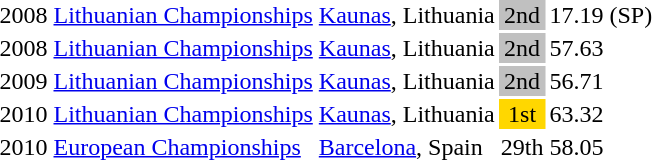<table>
<tr>
<td>2008</td>
<td><a href='#'>Lithuanian Championships</a></td>
<td><a href='#'>Kaunas</a>, Lithuania</td>
<td bgcolor="silver" align="center">2nd</td>
<td>17.19 (SP)</td>
</tr>
<tr>
<td>2008</td>
<td><a href='#'>Lithuanian Championships</a></td>
<td><a href='#'>Kaunas</a>, Lithuania</td>
<td bgcolor="silver" align="center">2nd</td>
<td>57.63</td>
</tr>
<tr>
<td>2009</td>
<td><a href='#'>Lithuanian Championships</a></td>
<td><a href='#'>Kaunas</a>, Lithuania</td>
<td bgcolor="silver" align="center">2nd</td>
<td>56.71</td>
</tr>
<tr>
<td>2010</td>
<td><a href='#'>Lithuanian Championships</a></td>
<td><a href='#'>Kaunas</a>, Lithuania</td>
<td bgcolor="gold" align="center">1st</td>
<td>63.32</td>
</tr>
<tr>
<td>2010</td>
<td><a href='#'>European Championships</a></td>
<td><a href='#'>Barcelona</a>, Spain</td>
<td align="center">29th</td>
<td>58.05</td>
</tr>
<tr>
</tr>
</table>
